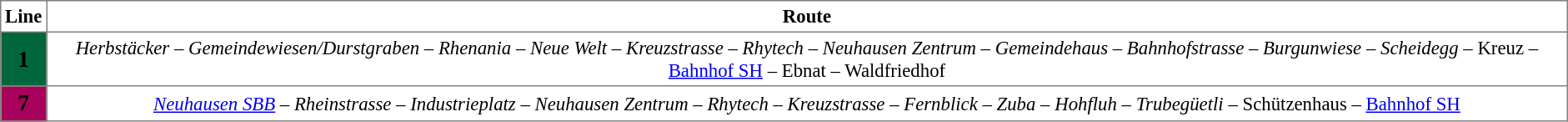<table border="1" cellspacing="0" cellpadding="3" style="border-collapse:collapse; font-size:95%; margin-left:10px; margin-bottom:5px;">
<tr>
<th>Line</th>
<th>Route</th>
</tr>
<tr align=center>
<td bgcolor=#00673d><span><big><strong>1</strong></big></span></td>
<td><em>Herbstäcker – Gemeindewiesen/Durstgraben – Rhenania – Neue Welt – Kreuzstrasse – Rhytech – Neuhausen Zentrum – Gemeindehaus – Bahnhofstrasse – Burgunwiese – Scheidegg</em> – Kreuz – <a href='#'>Bahnhof SH</a> – Ebnat – Waldfriedhof</td>
</tr>
<tr align=center>
<td bgcolor=#a8015b><span><big><strong>7</strong></big></span></td>
<td><em><a href='#'>Neuhausen SBB</a> – Rheinstrasse – Industrieplatz – Neuhausen Zentrum – Rhytech – Kreuzstrasse – Fernblick – Zuba – Hohfluh – Trubegüetli</em> – Schützenhaus – <a href='#'>Bahnhof SH</a></td>
</tr>
</table>
